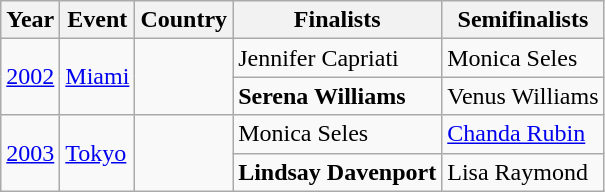<table class="wikitable">
<tr>
<th scope="col">Year</th>
<th scope="col">Event</th>
<th scope="col">Country</th>
<th scope="col">Finalists</th>
<th scope="col">Semifinalists</th>
</tr>
<tr>
<td rowspan="2"><a href='#'>2002</a></td>
<td rowspan="2"><a href='#'>Miami</a></td>
<td rowspan="2"></td>
<td>Jennifer Capriati</td>
<td>Monica Seles</td>
</tr>
<tr>
<td><strong>Serena Williams</strong></td>
<td>Venus Williams</td>
</tr>
<tr>
<td rowspan="2"><a href='#'>2003</a></td>
<td rowspan="2"><a href='#'>Tokyo</a></td>
<td rowspan="2"></td>
<td>Monica Seles</td>
<td><a href='#'>Chanda Rubin</a></td>
</tr>
<tr>
<td><strong>Lindsay Davenport</strong></td>
<td>Lisa Raymond</td>
</tr>
</table>
